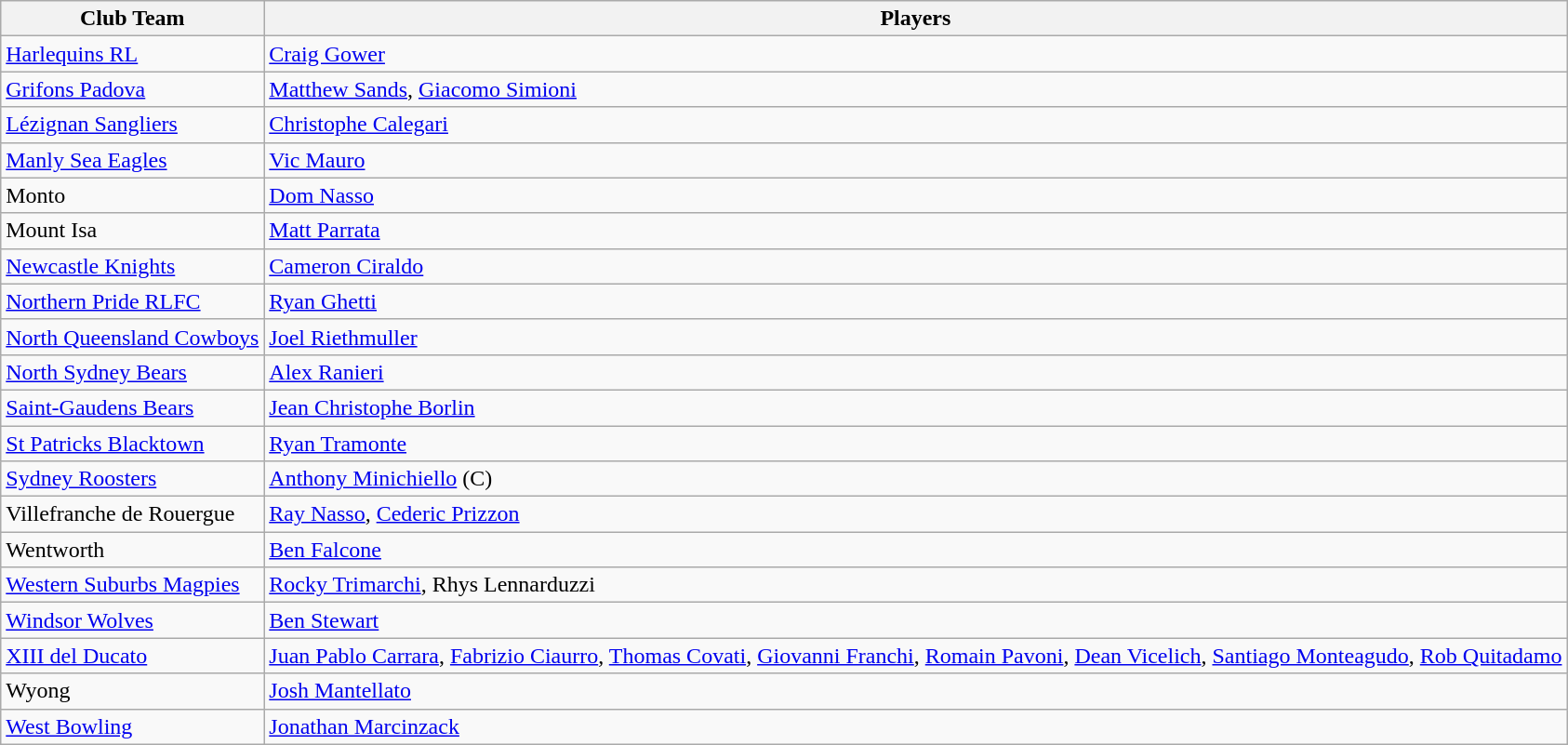<table class="wikitable">
<tr>
<th>Club Team</th>
<th>Players</th>
</tr>
<tr>
<td> <a href='#'>Harlequins RL</a></td>
<td> <a href='#'>Craig Gower</a></td>
</tr>
<tr>
<td> <a href='#'>Grifons Padova</a></td>
<td> <a href='#'>Matthew Sands</a>, <a href='#'>Giacomo Simioni</a></td>
</tr>
<tr>
<td> <a href='#'>Lézignan Sangliers</a></td>
<td>  <a href='#'>Christophe Calegari</a></td>
</tr>
<tr>
<td> <a href='#'>Manly Sea Eagles</a></td>
<td>  <a href='#'>Vic Mauro</a></td>
</tr>
<tr>
<td> Monto</td>
<td>  <a href='#'>Dom Nasso</a></td>
</tr>
<tr>
<td> Mount Isa</td>
<td> <a href='#'>Matt Parrata</a></td>
</tr>
<tr>
<td> <a href='#'>Newcastle Knights</a></td>
<td>  <a href='#'>Cameron Ciraldo</a></td>
</tr>
<tr>
<td> <a href='#'>Northern Pride RLFC</a></td>
<td> <a href='#'>Ryan Ghetti</a></td>
</tr>
<tr>
<td> <a href='#'>North Queensland Cowboys</a></td>
<td> <a href='#'>Joel Riethmuller</a></td>
</tr>
<tr>
<td> <a href='#'>North Sydney Bears</a></td>
<td>  <a href='#'>Alex Ranieri</a></td>
</tr>
<tr>
<td> <a href='#'>Saint-Gaudens Bears</a></td>
<td>  <a href='#'>Jean Christophe Borlin</a></td>
</tr>
<tr>
<td> <a href='#'>St Patricks Blacktown</a></td>
<td>  <a href='#'>Ryan Tramonte</a></td>
</tr>
<tr>
<td> <a href='#'>Sydney Roosters</a></td>
<td> <a href='#'>Anthony Minichiello</a> (C)</td>
</tr>
<tr>
<td> Villefranche de Rouergue</td>
<td> <a href='#'>Ray Nasso</a>, <a href='#'>Cederic Prizzon</a></td>
</tr>
<tr>
<td> Wentworth</td>
<td>  <a href='#'>Ben Falcone</a></td>
</tr>
<tr>
<td> <a href='#'>Western Suburbs Magpies</a></td>
<td> <a href='#'>Rocky Trimarchi</a>, Rhys Lennarduzzi</td>
</tr>
<tr>
<td> <a href='#'>Windsor Wolves</a></td>
<td> <a href='#'>Ben Stewart</a></td>
</tr>
<tr>
<td> <a href='#'>XIII del Ducato</a></td>
<td> <a href='#'>Juan Pablo Carrara</a>, <a href='#'>Fabrizio Ciaurro</a>, <a href='#'>Thomas Covati</a>, <a href='#'>Giovanni Franchi</a>, <a href='#'>Romain Pavoni</a>, <a href='#'>Dean Vicelich</a>, <a href='#'>Santiago Monteagudo</a>, <a href='#'>Rob Quitadamo</a></td>
</tr>
<tr>
<td> Wyong</td>
<td> <a href='#'>Josh Mantellato</a></td>
</tr>
<tr>
<td> <a href='#'>West Bowling</a></td>
<td> <a href='#'>Jonathan Marcinzack</a></td>
</tr>
</table>
